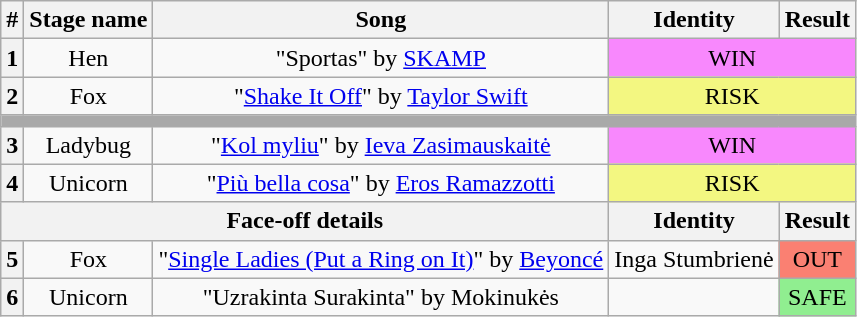<table class="wikitable plainrowheaders" style="text-align: center;">
<tr>
<th>#</th>
<th>Stage name</th>
<th>Song</th>
<th>Identity</th>
<th>Result</th>
</tr>
<tr>
<th>1</th>
<td>Hen</td>
<td>"Sportas" by <a href='#'>SKAMP</a></td>
<td colspan="2" bgcolor=#F888FD>WIN</td>
</tr>
<tr>
<th>2</th>
<td>Fox</td>
<td>"<a href='#'>Shake It Off</a>" by <a href='#'>Taylor Swift</a></td>
<td colspan="2" bgcolor="#F3F781">RISK</td>
</tr>
<tr>
<td colspan="5" style="background:darkgray"></td>
</tr>
<tr>
<th>3</th>
<td>Ladybug</td>
<td>"<a href='#'>Kol myliu</a>" by <a href='#'>Ieva Zasimauskaitė</a></td>
<td colspan="2" bgcolor=#F888FD>WIN</td>
</tr>
<tr>
<th>4</th>
<td>Unicorn</td>
<td>"<a href='#'>Più bella cosa</a>" by <a href='#'>Eros Ramazzotti</a></td>
<td colspan="2" bgcolor="#F3F781">RISK</td>
</tr>
<tr>
<th colspan="3">Face-off details</th>
<th>Identity</th>
<th>Result</th>
</tr>
<tr>
<th>5</th>
<td>Fox</td>
<td>"<a href='#'>Single Ladies (Put a Ring on It)</a>" by <a href='#'>Beyoncé</a></td>
<td>Inga Stumbrienė</td>
<td bgcolor=salmon>OUT</td>
</tr>
<tr>
<th>6</th>
<td>Unicorn</td>
<td>"Uzrakinta Surakinta" by Mokinukės</td>
<td></td>
<td bgcolor="lightgreen">SAFE</td>
</tr>
</table>
